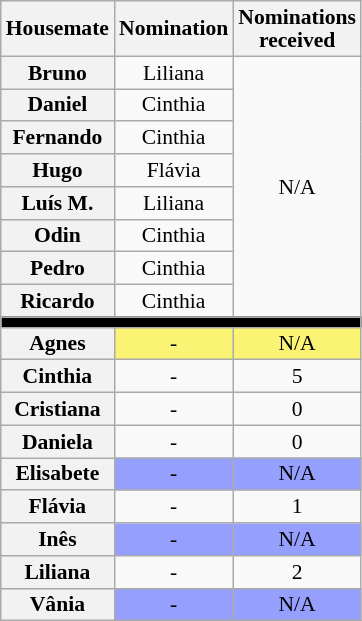<table class="wikitable" style="text-align:center; font-size:90%; line-height:15px;">
<tr>
<th>Housemate</th>
<th>Nomination</th>
<th>Nominations<br>received</th>
</tr>
<tr>
<th>Bruno</th>
<td>Liliana</td>
<td rowspan=8>N/A</td>
</tr>
<tr>
<th>Daniel</th>
<td>Cinthia</td>
</tr>
<tr>
<th>Fernando</th>
<td>Cinthia</td>
</tr>
<tr>
<th>Hugo</th>
<td>Flávia</td>
</tr>
<tr>
<th>Luís M.</th>
<td>Liliana</td>
</tr>
<tr>
<th>Odin</th>
<td>Cinthia</td>
</tr>
<tr>
<th>Pedro</th>
<td>Cinthia</td>
</tr>
<tr>
<th>Ricardo</th>
<td>Cinthia</td>
</tr>
<tr>
<th style="background:#000;" colspan="3"></th>
</tr>
<tr>
<th>Agnes</th>
<td bgcolor="FBF373">-</td>
<td bgcolor="FBF373">N/A</td>
</tr>
<tr>
<th>Cinthia</th>
<td>-</td>
<td>5</td>
</tr>
<tr>
<th>Cristiana</th>
<td>-</td>
<td>0</td>
</tr>
<tr>
<th>Daniela</th>
<td>-</td>
<td>0</td>
</tr>
<tr>
<th>Elisabete</th>
<td bgcolor="959ffd">-</td>
<td bgcolor="959ffd">N/A</td>
</tr>
<tr>
<th>Flávia</th>
<td>-</td>
<td>1</td>
</tr>
<tr>
<th>Inês</th>
<td bgcolor="959ffd">-</td>
<td bgcolor="959ffd">N/A</td>
</tr>
<tr>
<th>Liliana</th>
<td>-</td>
<td>2</td>
</tr>
<tr>
<th>Vânia</th>
<td bgcolor="959ffd">-</td>
<td bgcolor="959ffd">N/A</td>
</tr>
</table>
